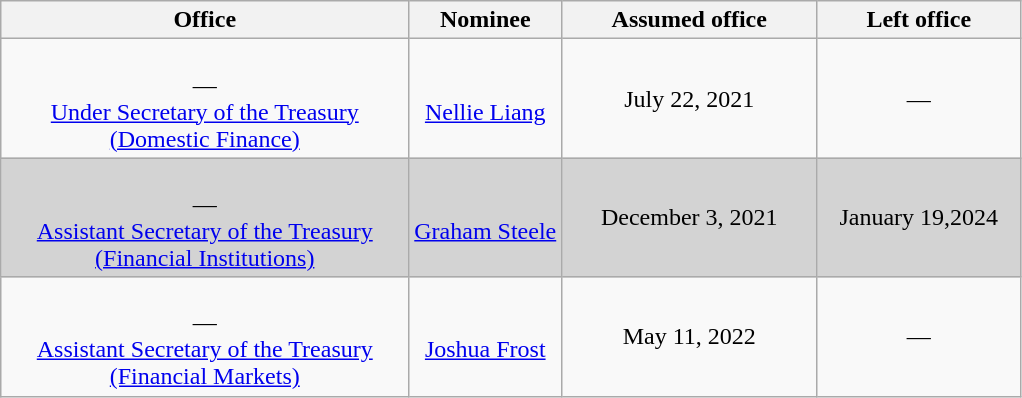<table class="wikitable sortable" style="text-align:center">
<tr>
<th style="width:40%;">Office</th>
<th style="width:15%;">Nominee</th>
<th style="width:25%;" data-sort-type="date">Assumed office</th>
<th style="width:20%;" data-sort-type="date">Left office</th>
</tr>
<tr>
<td><br>—<br> <a href='#'>Under Secretary of the Treasury<br>(Domestic Finance)</a></td>
<td><br><a href='#'>Nellie Liang</a></td>
<td>July 22, 2021<br></td>
<td>—</td>
</tr>
<tr style="background:lightgray;">
<td><br>—<br><a href='#'>Assistant Secretary of the Treasury<br>(Financial Institutions)</a></td>
<td><br><a href='#'>Graham Steele</a></td>
<td>December 3, 2021<br></td>
<td>January 19,2024</td>
</tr>
<tr>
<td><br>—<br><a href='#'>Assistant Secretary of the Treasury<br>(Financial Markets)</a></td>
<td><br><a href='#'>Joshua Frost</a></td>
<td>May 11, 2022<br></td>
<td>—</td>
</tr>
</table>
